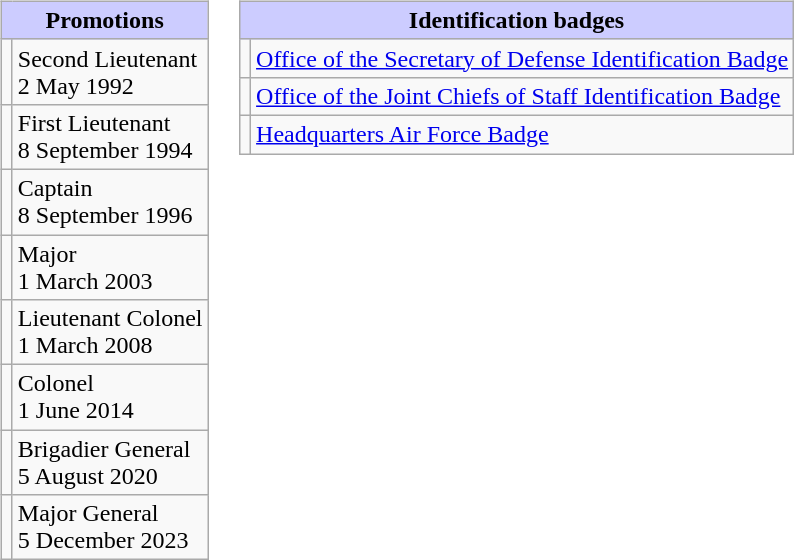<table>
<tr>
<td valign="top"><br><table class="wikitable">
<tr style="background:#ccf; text-align:center;">
<td colspan=2><strong>Promotions</strong></td>
</tr>
<tr>
<td style="text-align:center;"></td>
<td>Second Lieutenant<br>2 May 1992</td>
</tr>
<tr>
<td style="text-align:center;"></td>
<td>First Lieutenant<br>8 September 1994</td>
</tr>
<tr>
<td style="text-align:center;"></td>
<td>Captain<br>8 September 1996</td>
</tr>
<tr>
<td style="text-align:center;"></td>
<td>Major<br>1 March 2003</td>
</tr>
<tr>
<td style="text-align:center;"></td>
<td>Lieutenant Colonel<br>1 March 2008</td>
</tr>
<tr>
<td style="text-align:center;"></td>
<td>Colonel<br>1 June 2014</td>
</tr>
<tr>
<td style="text-align:center;"></td>
<td>Brigadier General<br>5 August 2020</td>
</tr>
<tr>
<td></td>
<td>Major General<br>5 December 2023</td>
</tr>
</table>
</td>
<td valign="top"><br><table class="wikitable">
<tr style="background:#ccf; text-align:center;">
<td colspan=2><strong>Identification badges</strong></td>
</tr>
<tr>
<td align=center></td>
<td><a href='#'>Office of the Secretary of Defense Identification Badge</a></td>
</tr>
<tr>
<td align=center></td>
<td><a href='#'>Office of the Joint Chiefs of Staff Identification Badge</a></td>
</tr>
<tr>
<td align=center></td>
<td><a href='#'>Headquarters Air Force Badge</a></td>
</tr>
</table>
</td>
</tr>
</table>
